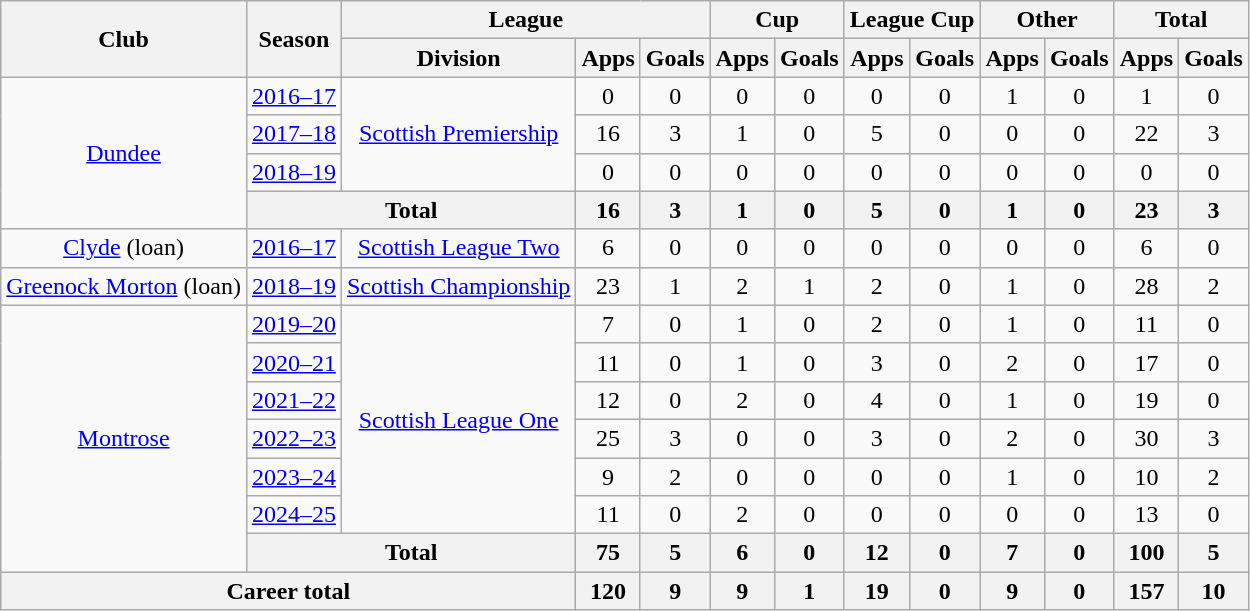<table class="wikitable" style="text-align: center;">
<tr>
<th rowspan="2">Club</th>
<th rowspan="2">Season</th>
<th colspan="3">League</th>
<th colspan="2">Cup</th>
<th colspan="2">League Cup</th>
<th colspan="2">Other</th>
<th colspan="2">Total</th>
</tr>
<tr>
<th>Division</th>
<th>Apps</th>
<th>Goals</th>
<th>Apps</th>
<th>Goals</th>
<th>Apps</th>
<th>Goals</th>
<th>Apps</th>
<th>Goals</th>
<th>Apps</th>
<th>Goals</th>
</tr>
<tr>
<td rowspan="4"><a href='#'>Dundee</a></td>
<td><a href='#'>2016–17</a></td>
<td rowspan="3"><a href='#'>Scottish Premiership</a></td>
<td>0</td>
<td>0</td>
<td>0</td>
<td>0</td>
<td>0</td>
<td>0</td>
<td>1</td>
<td>0</td>
<td>1</td>
<td>0</td>
</tr>
<tr>
<td><a href='#'>2017–18</a></td>
<td>16</td>
<td>3</td>
<td>1</td>
<td>0</td>
<td>5</td>
<td>0</td>
<td>0</td>
<td>0</td>
<td>22</td>
<td>3</td>
</tr>
<tr>
<td><a href='#'>2018–19</a></td>
<td>0</td>
<td>0</td>
<td>0</td>
<td>0</td>
<td>0</td>
<td>0</td>
<td>0</td>
<td>0</td>
<td>0</td>
<td>0</td>
</tr>
<tr>
<th colspan="2">Total</th>
<th>16</th>
<th>3</th>
<th>1</th>
<th>0</th>
<th>5</th>
<th>0</th>
<th>1</th>
<th>0</th>
<th>23</th>
<th>3</th>
</tr>
<tr>
<td><a href='#'>Clyde</a> (loan)</td>
<td><a href='#'>2016–17</a></td>
<td><a href='#'>Scottish League Two</a></td>
<td>6</td>
<td>0</td>
<td>0</td>
<td>0</td>
<td>0</td>
<td>0</td>
<td>0</td>
<td>0</td>
<td>6</td>
<td>0</td>
</tr>
<tr>
<td><a href='#'>Greenock Morton</a> (loan)</td>
<td><a href='#'>2018–19</a></td>
<td><a href='#'>Scottish Championship</a></td>
<td>23</td>
<td>1</td>
<td>2</td>
<td>1</td>
<td>2</td>
<td>0</td>
<td>1</td>
<td>0</td>
<td>28</td>
<td>2</td>
</tr>
<tr>
<td rowspan="7"><a href='#'>Montrose</a></td>
<td><a href='#'>2019–20</a></td>
<td rowspan="6"><a href='#'>Scottish League One</a></td>
<td>7</td>
<td>0</td>
<td>1</td>
<td>0</td>
<td>2</td>
<td>0</td>
<td>1</td>
<td>0</td>
<td>11</td>
<td>0</td>
</tr>
<tr>
<td><a href='#'>2020–21</a></td>
<td>11</td>
<td>0</td>
<td>1</td>
<td>0</td>
<td>3</td>
<td>0</td>
<td>2</td>
<td>0</td>
<td>17</td>
<td>0</td>
</tr>
<tr>
<td><a href='#'>2021–22</a></td>
<td>12</td>
<td>0</td>
<td>2</td>
<td>0</td>
<td>4</td>
<td>0</td>
<td>1</td>
<td>0</td>
<td>19</td>
<td>0</td>
</tr>
<tr>
<td><a href='#'>2022–23</a></td>
<td>25</td>
<td>3</td>
<td>0</td>
<td>0</td>
<td>3</td>
<td>0</td>
<td>2</td>
<td>0</td>
<td>30</td>
<td>3</td>
</tr>
<tr>
<td><a href='#'>2023–24</a></td>
<td>9</td>
<td>2</td>
<td>0</td>
<td>0</td>
<td>0</td>
<td>0</td>
<td>1</td>
<td>0</td>
<td>10</td>
<td>2</td>
</tr>
<tr>
<td><a href='#'>2024–25</a></td>
<td>11</td>
<td>0</td>
<td>2</td>
<td>0</td>
<td>0</td>
<td>0</td>
<td>0</td>
<td>0</td>
<td>13</td>
<td>0</td>
</tr>
<tr>
<th colspan="2">Total</th>
<th>75</th>
<th>5</th>
<th>6</th>
<th>0</th>
<th>12</th>
<th>0</th>
<th>7</th>
<th>0</th>
<th>100</th>
<th>5</th>
</tr>
<tr>
<th colspan="3">Career total</th>
<th>120</th>
<th>9</th>
<th>9</th>
<th>1</th>
<th>19</th>
<th>0</th>
<th>9</th>
<th>0</th>
<th>157</th>
<th>10</th>
</tr>
</table>
